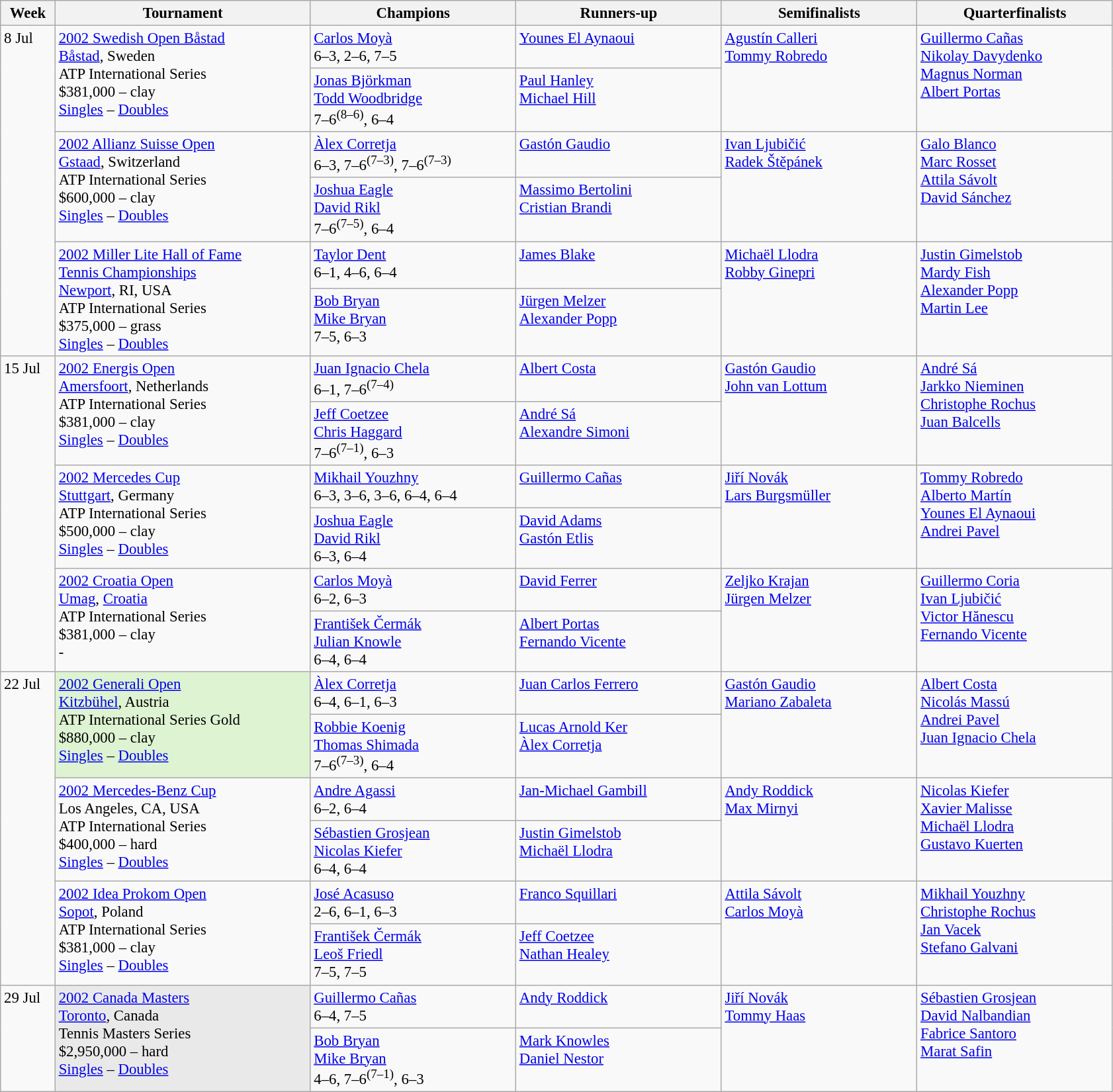<table class=wikitable style=font-size:95%>
<tr>
<th style="width:48px;">Week</th>
<th style="width:250px;">Tournament</th>
<th style="width:200px;">Champions</th>
<th style="width:200px;">Runners-up</th>
<th style="width:190px;">Semifinalists</th>
<th style="width:190px;">Quarterfinalists</th>
</tr>
<tr valign=top>
<td rowspan=6>8 Jul</td>
<td rowspan=2><a href='#'>2002 Swedish Open Båstad</a><br> <a href='#'>Båstad</a>, Sweden<br>ATP International Series<br>$381,000 – clay <br> <a href='#'>Singles</a> – <a href='#'>Doubles</a></td>
<td> <a href='#'>Carlos Moyà</a> <br>6–3, 2–6, 7–5</td>
<td> <a href='#'>Younes El Aynaoui</a></td>
<td rowspan=2> <a href='#'>Agustín Calleri</a> <br> <a href='#'>Tommy Robredo</a></td>
<td rowspan=2> <a href='#'>Guillermo Cañas</a> <br>  <a href='#'>Nikolay Davydenko</a> <br> <a href='#'>Magnus Norman</a>  <br>  <a href='#'>Albert Portas</a></td>
</tr>
<tr valign=top>
<td> <a href='#'>Jonas Björkman</a><br> <a href='#'>Todd Woodbridge</a><br> 7–6<sup>(8–6)</sup>, 6–4</td>
<td> <a href='#'>Paul Hanley</a><br> <a href='#'>Michael Hill</a></td>
</tr>
<tr valign=top>
<td rowspan=2><a href='#'>2002 Allianz Suisse Open</a><br> <a href='#'>Gstaad</a>, Switzerland<br>ATP International Series<br>$600,000 – clay <br> <a href='#'>Singles</a> – <a href='#'>Doubles</a></td>
<td> <a href='#'>Àlex Corretja</a> <br>6–3, 7–6<sup>(7–3)</sup>, 7–6<sup>(7–3)</sup></td>
<td> <a href='#'>Gastón Gaudio</a></td>
<td rowspan=2> <a href='#'>Ivan Ljubičić</a> <br> <a href='#'>Radek Štěpánek</a></td>
<td rowspan=2> <a href='#'>Galo Blanco</a> <br>  <a href='#'>Marc Rosset</a> <br> <a href='#'>Attila Sávolt</a>  <br>  <a href='#'>David Sánchez</a></td>
</tr>
<tr valign=top>
<td> <a href='#'>Joshua Eagle</a><br> <a href='#'>David Rikl</a><br> 7–6<sup>(7–5)</sup>, 6–4</td>
<td> <a href='#'>Massimo Bertolini</a><br> <a href='#'>Cristian Brandi</a></td>
</tr>
<tr valign=top>
<td rowspan=2><a href='#'>2002 Miller Lite Hall of Fame<br> Tennis Championships</a><br> <a href='#'>Newport</a>, RI, USA<br>ATP International Series<br>$375,000 – grass <br> <a href='#'>Singles</a> – <a href='#'>Doubles</a></td>
<td> <a href='#'>Taylor Dent</a> <br>6–1, 4–6, 6–4</td>
<td> <a href='#'>James Blake</a></td>
<td rowspan=2> <a href='#'>Michaël Llodra</a> <br> <a href='#'>Robby Ginepri</a></td>
<td rowspan=2> <a href='#'>Justin Gimelstob</a> <br>  <a href='#'>Mardy Fish</a> <br> <a href='#'>Alexander Popp</a>  <br>  <a href='#'>Martin Lee</a></td>
</tr>
<tr valign=top>
<td> <a href='#'>Bob Bryan</a><br> <a href='#'>Mike Bryan</a><br> 7–5, 6–3</td>
<td> <a href='#'>Jürgen Melzer</a><br> <a href='#'>Alexander Popp</a></td>
</tr>
<tr valign=top>
<td rowspan=6>15 Jul</td>
<td rowspan=2><a href='#'>2002 Energis Open</a><br> <a href='#'>Amersfoort</a>, Netherlands<br>ATP International Series<br>$381,000 – clay <br> <a href='#'>Singles</a> – <a href='#'>Doubles</a></td>
<td> <a href='#'>Juan Ignacio Chela</a> <br>6–1, 7–6<sup>(7–4)</sup></td>
<td> <a href='#'>Albert Costa</a></td>
<td rowspan=2> <a href='#'>Gastón Gaudio</a> <br> <a href='#'>John van Lottum</a></td>
<td rowspan=2> <a href='#'>André Sá</a> <br>  <a href='#'>Jarkko Nieminen</a> <br> <a href='#'>Christophe Rochus</a>  <br>  <a href='#'>Juan Balcells</a></td>
</tr>
<tr valign=top>
<td> <a href='#'>Jeff Coetzee</a><br> <a href='#'>Chris Haggard</a><br> 7–6<sup>(7–1)</sup>, 6–3</td>
<td> <a href='#'>André Sá</a><br> <a href='#'>Alexandre Simoni</a></td>
</tr>
<tr valign=top>
<td rowspan=2><a href='#'>2002 Mercedes Cup</a><br> <a href='#'>Stuttgart</a>, Germany<br>ATP International Series<br>$500,000 – clay <br> <a href='#'>Singles</a> – <a href='#'>Doubles</a></td>
<td> <a href='#'>Mikhail Youzhny</a> <br>6–3, 3–6, 3–6, 6–4, 6–4</td>
<td> <a href='#'>Guillermo Cañas</a></td>
<td rowspan=2> <a href='#'>Jiří Novák</a> <br> <a href='#'>Lars Burgsmüller</a></td>
<td rowspan=2> <a href='#'>Tommy Robredo</a> <br>  <a href='#'>Alberto Martín</a> <br> <a href='#'>Younes El Aynaoui</a>  <br>  <a href='#'>Andrei Pavel</a></td>
</tr>
<tr valign=top>
<td> <a href='#'>Joshua Eagle</a><br> <a href='#'>David Rikl</a><br> 6–3, 6–4</td>
<td> <a href='#'>David Adams</a><br> <a href='#'>Gastón Etlis</a></td>
</tr>
<tr valign=top>
<td rowspan=2><a href='#'>2002 Croatia Open</a><br> <a href='#'>Umag</a>, <a href='#'>Croatia</a><br>ATP International Series<br>$381,000 – clay<br> - </td>
<td> <a href='#'>Carlos Moyà</a> <br>6–2, 6–3</td>
<td> <a href='#'>David Ferrer</a></td>
<td rowspan=2> <a href='#'>Zeljko Krajan</a> <br> <a href='#'>Jürgen Melzer</a></td>
<td rowspan=2> <a href='#'>Guillermo Coria</a> <br>  <a href='#'>Ivan Ljubičić</a> <br> <a href='#'>Victor Hănescu</a>  <br>  <a href='#'>Fernando Vicente</a></td>
</tr>
<tr valign=top>
<td> <a href='#'>František Čermák</a><br> <a href='#'>Julian Knowle</a><br> 6–4, 6–4</td>
<td> <a href='#'>Albert Portas</a><br> <a href='#'>Fernando Vicente</a></td>
</tr>
<tr valign=top>
<td rowspan=6>22 Jul</td>
<td bgcolor=#DDF3D1 rowspan=2><a href='#'>2002 Generali Open</a><br> <a href='#'>Kitzbühel</a>, Austria<br>ATP International Series Gold<br>$880,000 – clay <br> <a href='#'>Singles</a> – <a href='#'>Doubles</a></td>
<td> <a href='#'>Àlex Corretja</a> <br>6–4, 6–1, 6–3</td>
<td> <a href='#'>Juan Carlos Ferrero</a></td>
<td rowspan=2> <a href='#'>Gastón Gaudio</a> <br> <a href='#'>Mariano Zabaleta</a></td>
<td rowspan=2> <a href='#'>Albert Costa</a> <br>  <a href='#'>Nicolás Massú</a> <br> <a href='#'>Andrei Pavel</a>  <br>  <a href='#'>Juan Ignacio Chela</a></td>
</tr>
<tr valign=top>
<td> <a href='#'>Robbie Koenig</a><br> <a href='#'>Thomas Shimada</a><br> 7–6<sup>(7–3)</sup>, 6–4</td>
<td> <a href='#'>Lucas Arnold Ker</a><br> <a href='#'>Àlex Corretja</a></td>
</tr>
<tr valign=top>
<td rowspan=2><a href='#'>2002 Mercedes-Benz Cup</a><br> Los Angeles, CA, USA<br>ATP International Series<br>$400,000 – hard <br> <a href='#'>Singles</a> – <a href='#'>Doubles</a></td>
<td> <a href='#'>Andre Agassi</a> <br>6–2, 6–4</td>
<td> <a href='#'>Jan-Michael Gambill</a></td>
<td rowspan=2> <a href='#'>Andy Roddick</a> <br> <a href='#'>Max Mirnyi</a></td>
<td rowspan=2> <a href='#'>Nicolas Kiefer</a> <br>  <a href='#'>Xavier Malisse</a> <br> <a href='#'>Michaël Llodra</a>  <br>  <a href='#'>Gustavo Kuerten</a></td>
</tr>
<tr valign=top>
<td> <a href='#'>Sébastien Grosjean</a><br> <a href='#'>Nicolas Kiefer</a><br> 6–4, 6–4</td>
<td> <a href='#'>Justin Gimelstob</a><br> <a href='#'>Michaël Llodra</a></td>
</tr>
<tr valign=top>
<td rowspan=2><a href='#'>2002 Idea Prokom Open</a><br> <a href='#'>Sopot</a>, Poland<br>ATP International Series<br>$381,000 – clay <br> <a href='#'>Singles</a> – <a href='#'>Doubles</a></td>
<td> <a href='#'>José Acasuso</a> <br>2–6, 6–1, 6–3</td>
<td> <a href='#'>Franco Squillari</a></td>
<td rowspan=2> <a href='#'>Attila Sávolt</a> <br> <a href='#'>Carlos Moyà</a></td>
<td rowspan=2> <a href='#'>Mikhail Youzhny</a> <br>  <a href='#'>Christophe Rochus</a> <br> <a href='#'>Jan Vacek</a>  <br>  <a href='#'>Stefano Galvani</a></td>
</tr>
<tr valign=top>
<td> <a href='#'>František Čermák</a><br> <a href='#'>Leoš Friedl</a><br> 7–5, 7–5</td>
<td> <a href='#'>Jeff Coetzee</a><br> <a href='#'>Nathan Healey</a></td>
</tr>
<tr valign=top>
<td rowspan=2>29 Jul</td>
<td bgcolor=#E9E9E9 rowspan=2><a href='#'>2002 Canada Masters</a><br> <a href='#'>Toronto</a>, Canada<br>Tennis Masters Series<br>$2,950,000 – hard <br> <a href='#'>Singles</a> – <a href='#'>Doubles</a></td>
<td> <a href='#'>Guillermo Cañas</a> <br>6–4, 7–5</td>
<td> <a href='#'>Andy Roddick</a></td>
<td rowspan=2> <a href='#'>Jiří Novák</a> <br> <a href='#'>Tommy Haas</a></td>
<td rowspan=2> <a href='#'>Sébastien Grosjean</a> <br>  <a href='#'>David Nalbandian</a> <br> <a href='#'>Fabrice Santoro</a>  <br>  <a href='#'>Marat Safin</a></td>
</tr>
<tr valign=top>
<td> <a href='#'>Bob Bryan</a><br> <a href='#'>Mike Bryan</a><br> 4–6, 7–6<sup>(7–1)</sup>, 6–3</td>
<td> <a href='#'>Mark Knowles</a><br> <a href='#'>Daniel Nestor</a></td>
</tr>
</table>
